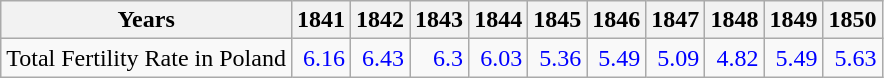<table class="wikitable " style="text-align:right">
<tr>
<th>Years</th>
<th>1841</th>
<th>1842</th>
<th>1843</th>
<th>1844</th>
<th>1845</th>
<th>1846</th>
<th>1847</th>
<th>1848</th>
<th>1849</th>
<th>1850</th>
</tr>
<tr>
<td align="left">Total Fertility Rate in Poland</td>
<td style="text-align:right; color:blue;">6.16</td>
<td style="text-align:right; color:blue;">6.43</td>
<td style="text-align:right; color:blue;">6.3</td>
<td style="text-align:right; color:blue;">6.03</td>
<td style="text-align:right; color:blue;">5.36</td>
<td style="text-align:right; color:blue;">5.49</td>
<td style="text-align:right; color:blue;">5.09</td>
<td style="text-align:right; color:blue;">4.82</td>
<td style="text-align:right; color:blue;">5.49</td>
<td style="text-align:right; color:blue;">5.63</td>
</tr>
</table>
